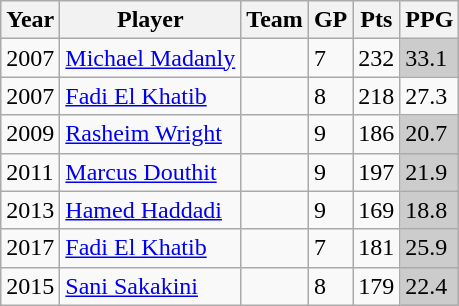<table class="wikitable sortable">
<tr>
<th>Year</th>
<th>Player</th>
<th>Team</th>
<th>GP</th>
<th>Pts</th>
<th>PPG</th>
</tr>
<tr>
<td>2007</td>
<td><a href='#'>Michael Madanly</a></td>
<td></td>
<td>7</td>
<td>232</td>
<td style="background:#CCCCCC">33.1</td>
</tr>
<tr>
<td>2007</td>
<td><a href='#'>Fadi El Khatib</a></td>
<td></td>
<td>8</td>
<td>218</td>
<td>27.3</td>
</tr>
<tr>
<td>2009</td>
<td><a href='#'>Rasheim Wright</a></td>
<td></td>
<td>9</td>
<td>186</td>
<td style="background:#CCCCCC">20.7</td>
</tr>
<tr>
<td>2011</td>
<td><a href='#'>Marcus Douthit</a></td>
<td></td>
<td>9</td>
<td>197</td>
<td style="background:#CCCCCC">21.9</td>
</tr>
<tr>
<td>2013</td>
<td><a href='#'>Hamed Haddadi</a></td>
<td></td>
<td>9</td>
<td>169</td>
<td style="background:#CCCCCC">18.8</td>
</tr>
<tr>
<td>2017</td>
<td><a href='#'>Fadi El Khatib</a></td>
<td></td>
<td>7</td>
<td>181</td>
<td style="background:#CCCCCC">25.9</td>
</tr>
<tr>
<td>2015</td>
<td><a href='#'>Sani Sakakini</a></td>
<td></td>
<td>8</td>
<td>179</td>
<td style="background:#CCCCCC">22.4</td>
</tr>
</table>
